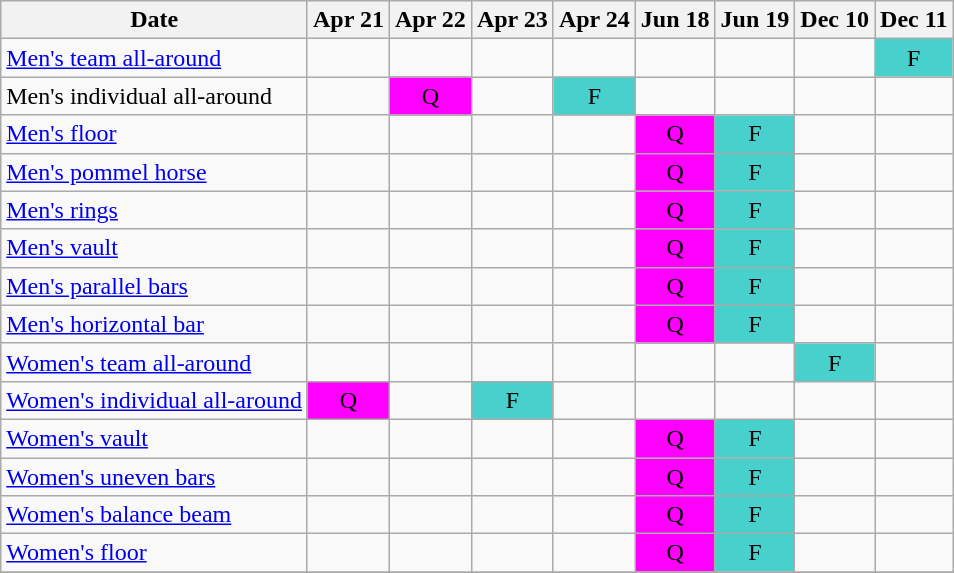<table class="wikitable olympic-schedule Gymnastics">
<tr>
<th>Date</th>
<th>Apr 21</th>
<th>Apr 22</th>
<th>Apr 23</th>
<th>Apr 24</th>
<th>Jun 18</th>
<th>Jun 19</th>
<th>Dec 10</th>
<th>Dec 11</th>
</tr>
<tr>
<td class="event"><a href='#'>Men's team all-around</a></td>
<td></td>
<td></td>
<td></td>
<td></td>
<td></td>
<td></td>
<td></td>
<td bgcolor="#48D1CC" align="center" class="finals">F</td>
</tr>
<tr>
<td class="event">Men's individual all-around</td>
<td></td>
<td bgcolor="#FF00FF" align="center" class="qualification">Q</td>
<td></td>
<td bgcolor="#48D1CC" align="center" class="finals">F</td>
<td></td>
<td></td>
<td></td>
<td></td>
</tr>
<tr>
<td class="event"><a href='#'>Men's floor</a></td>
<td></td>
<td></td>
<td></td>
<td></td>
<td bgcolor="#FF00FF" align="center" class="qualification">Q</td>
<td bgcolor="#48D1CC" align="center" class="finals">F</td>
<td></td>
<td></td>
</tr>
<tr>
<td class="event"><a href='#'>Men's pommel horse</a></td>
<td></td>
<td></td>
<td></td>
<td></td>
<td bgcolor="#FF00FF" align="center" class="qualification">Q</td>
<td bgcolor="#48D1CC" align="center" class="finals">F</td>
<td></td>
<td></td>
</tr>
<tr>
<td class="event"><a href='#'>Men's rings</a></td>
<td></td>
<td></td>
<td></td>
<td></td>
<td bgcolor="#FF00FF" align="center" class="qualification">Q</td>
<td bgcolor="#48D1CC" align="center" class="finals">F</td>
<td></td>
<td></td>
</tr>
<tr>
<td class="event"><a href='#'>Men's vault</a></td>
<td></td>
<td></td>
<td></td>
<td></td>
<td bgcolor="#FF00FF" align="center" class="qualification">Q</td>
<td bgcolor="#48D1CC" align="center" class="finals">F</td>
<td></td>
<td></td>
</tr>
<tr>
<td class="event"><a href='#'>Men's parallel bars</a></td>
<td></td>
<td></td>
<td></td>
<td></td>
<td bgcolor="#FF00FF" align="center" class="qualification">Q</td>
<td bgcolor="#48D1CC" align="center" class="finals">F</td>
<td></td>
<td></td>
</tr>
<tr>
<td class="event"><a href='#'>Men's horizontal bar</a></td>
<td></td>
<td></td>
<td></td>
<td></td>
<td bgcolor="#FF00FF" align="center" class="qualification">Q</td>
<td bgcolor="#48D1CC" align="center" class="finals">F</td>
<td></td>
<td></td>
</tr>
<tr>
<td class="event"><a href='#'>Women's team all-around</a></td>
<td></td>
<td></td>
<td></td>
<td></td>
<td></td>
<td></td>
<td bgcolor="#48D1CC" align="center" class="finals">F</td>
<td></td>
</tr>
<tr>
<td class="event"><a href='#'>Women's individual all-around</a></td>
<td bgcolor="#FF00FF" align="center" class="qualification">Q</td>
<td></td>
<td bgcolor="#48D1CC" align="center" class="finals">F</td>
<td></td>
<td></td>
<td></td>
<td></td>
<td></td>
</tr>
<tr>
<td class="event"><a href='#'>Women's vault</a></td>
<td></td>
<td></td>
<td></td>
<td></td>
<td bgcolor="#FF00FF" align="center" class="qualification">Q</td>
<td bgcolor="#48D1CC" align="center" class="finals">F</td>
<td></td>
<td></td>
</tr>
<tr>
<td class="event"><a href='#'>Women's uneven bars</a></td>
<td></td>
<td></td>
<td></td>
<td></td>
<td bgcolor="#FF00FF" align="center" class="qualification">Q</td>
<td bgcolor="#48D1CC" align="center" class="finals">F</td>
<td></td>
<td></td>
</tr>
<tr>
<td class="event"><a href='#'>Women's balance beam</a></td>
<td></td>
<td></td>
<td></td>
<td></td>
<td bgcolor="#FF00FF" align="center" class="qualification">Q</td>
<td bgcolor="#48D1CC" align="center" class="finals">F</td>
<td></td>
<td></td>
</tr>
<tr>
<td class="event"><a href='#'>Women's floor</a></td>
<td></td>
<td></td>
<td></td>
<td></td>
<td bgcolor="#FF00FF" align="center" class="qualification">Q</td>
<td bgcolor="#48D1CC" align="center" class="finals">F</td>
<td></td>
<td></td>
</tr>
<tr>
</tr>
</table>
